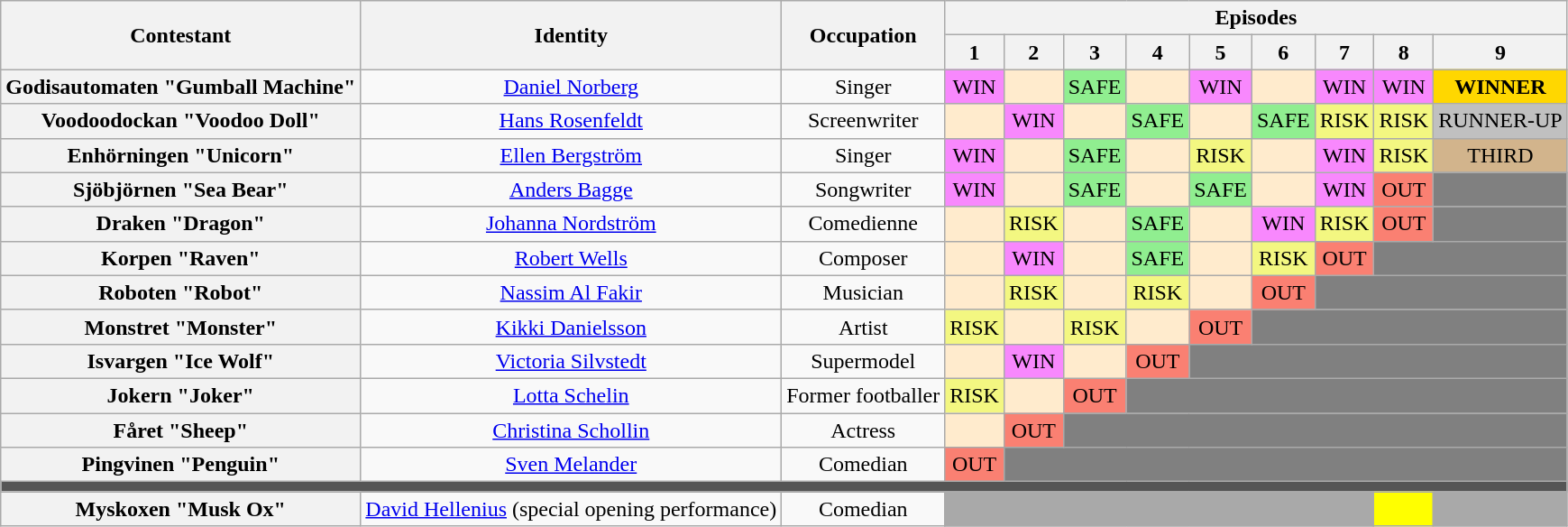<table class="wikitable plainrowheaders" style="text-align: center;">
<tr>
<th rowspan="2">Contestant</th>
<th rowspan="2">Identity</th>
<th rowspan="2">Occupation</th>
<th colspan="9">Episodes</th>
</tr>
<tr>
<th rowspan="1">1</th>
<th rowspan="1">2</th>
<th rowspan="1">3</th>
<th rowspan="1">4</th>
<th rowspan="1">5</th>
<th rowspan="1">6</th>
<th rowspan="1">7</th>
<th rowspan="1">8</th>
<th rowspan="1">9</th>
</tr>
<tr>
<th>Godisautomaten "Gumball Machine"</th>
<td><a href='#'>Daniel Norberg</a></td>
<td>Singer</td>
<td bgcolor="F888FD">WIN</td>
<td bgcolor=#FFEBCD></td>
<td bgcolor=lightgreen>SAFE</td>
<td bgcolor=#FFEBCD></td>
<td bgcolor= "F888FD">WIN</td>
<td bgcolor=#FFEBCD></td>
<td bgcolor= "F888FD">WIN</td>
<td bgcolor= "F888FD">WIN</td>
<td bgcolor=gold><strong>WINNER</strong></td>
</tr>
<tr>
<th>Voodoodockan "Voodoo Doll"</th>
<td><a href='#'>Hans Rosenfeldt</a></td>
<td>Screenwriter</td>
<td bgcolor=#FFEBCD></td>
<td bgcolor="F888FD">WIN</td>
<td bgcolor=#FFEBCD></td>
<td bgcolor=lightgreen>SAFE</td>
<td bgcolor=#FFEBCD></td>
<td bgcolor=lightgreen>SAFE</td>
<td bgcolor="F3F781">RISK</td>
<td bgcolor="F3F781">RISK</td>
<td bgcolor=silver>RUNNER-UP</td>
</tr>
<tr>
<th>Enhörningen "Unicorn"</th>
<td><a href='#'>Ellen Bergström</a></td>
<td>Singer</td>
<td bgcolor="F888FD">WIN</td>
<td bgcolor=#FFEBCD></td>
<td bgcolor="lightgreen">SAFE</td>
<td bgcolor=#FFEBCD></td>
<td bgcolor="#F3F781">RISK</td>
<td bgcolor=#FFEBCD></td>
<td bgcolor= "#F888FD">WIN</td>
<td bgcolor="#F3F781">RISK</td>
<td bgcolor=tan>THIRD</td>
</tr>
<tr>
<th>Sjöbjörnen "Sea Bear"</th>
<td><a href='#'>Anders Bagge</a></td>
<td>Songwriter</td>
<td bgcolor="#F888FD">WIN</td>
<td bgcolor=#FFEBCD></td>
<td bgcolor=lightgreen>SAFE</td>
<td bgcolor=#FFEBCD></td>
<td bgcolor=lightgreen>SAFE</td>
<td bgcolor=#FFEBCD></td>
<td bgcolor="#F888FD">WIN</td>
<td bgcolor=salmon>OUT</td>
<td colspan="1" bgcolor=grey></td>
</tr>
<tr>
<th>Draken "Dragon"</th>
<td><a href='#'>Johanna Nordström</a></td>
<td>Comedienne</td>
<td bgcolor=#FFEBCD></td>
<td bgcolor= "#F3F781">RISK</td>
<td bgcolor=#FFEBCD></td>
<td bgcolor=lightgreen>SAFE</td>
<td bgcolor=#FFEBCD></td>
<td bgcolor="#F888FD">WIN</td>
<td bgcolor="#F3F781">RISK</td>
<td bgcolor=salmon>OUT</td>
<td colspan="1" bgcolor=grey></td>
</tr>
<tr>
<th>Korpen "Raven"</th>
<td><a href='#'>Robert Wells</a></td>
<td>Composer</td>
<td bgcolor=#FFEBCD></td>
<td bgcolor="#F888FD">WIN</td>
<td bgcolor=#FFEBCD></td>
<td bgcolor="lightgreen">SAFE</td>
<td bgcolor=#FFEBCD></td>
<td bgcolor="#F3F781">RISK</td>
<td bgcolor=salmon>OUT</td>
<td colspan="2" bgcolor=grey></td>
</tr>
<tr>
<th>Roboten "Robot"</th>
<td><a href='#'>Nassim Al Fakir</a></td>
<td>Musician</td>
<td bgcolor=#FFEBCD></td>
<td bgcolor="#F3F781">RISK</td>
<td bgcolor=#FFEBCD></td>
<td bgcolor="#F3F781">RISK</td>
<td bgcolor=#FFEBCD></td>
<td bgcolor=salmon>OUT</td>
<td colspan="3" bgcolor=grey></td>
</tr>
<tr>
<th>Monstret "Monster"</th>
<td><a href='#'>Kikki Danielsson</a></td>
<td>Artist</td>
<td bgcolor="#F3F781">RISK</td>
<td bgcolor=#FFEBCD></td>
<td bgcolor="#F3F781">RISK</td>
<td bgcolor=#FFEBCD></td>
<td bgcolor=salmon>OUT</td>
<td colspan="4" bgcolor=grey></td>
</tr>
<tr>
<th>Isvargen "Ice Wolf"</th>
<td><a href='#'>Victoria Silvstedt</a></td>
<td>Supermodel</td>
<td bgcolor=#FFEBCD></td>
<td bgcolor="#F888FD">WIN</td>
<td bgcolor=#FFEBCD></td>
<td bgcolor=salmon>OUT</td>
<td colspan="5" bgcolor=grey></td>
</tr>
<tr>
<th>Jokern "Joker"</th>
<td><a href='#'>Lotta Schelin</a></td>
<td>Former footballer</td>
<td bgcolor="#F3F781">RISK</td>
<td bgcolor=#FFEBCD></td>
<td bgcolor=salmon>OUT</td>
<td colspan="6" bgcolor=grey></td>
</tr>
<tr>
<th>Fåret "Sheep"</th>
<td><a href='#'>Christina Schollin</a></td>
<td>Actress</td>
<td bgcolor=#FFEBCD></td>
<td bgcolor=salmon>OUT</td>
<td colspan="7" bgcolor=grey></td>
</tr>
<tr>
<th>Pingvinen "Penguin"</th>
<td><a href='#'>Sven Melander</a></td>
<td>Comedian</td>
<td bgcolor=salmon>OUT</td>
<td colspan="8" bgcolor=grey></td>
</tr>
<tr>
<td colspan=12 style="background:#555555;"></td>
</tr>
<tr>
<th>Myskoxen "Musk Ox"</th>
<td><a href='#'>David Hellenius</a> (special opening performance)</td>
<td>Comedian</td>
<td colspan="7" bgcolor="darkgrey"></td>
<td bgcolor="yellow"></td>
<td colspan="2" bgcolor=darkgray></td>
</tr>
</table>
